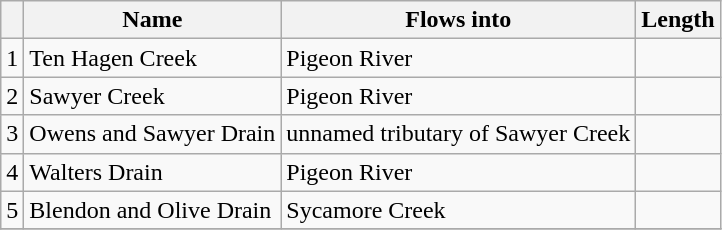<table class="wikitable sortable" border="1">
<tr>
<th></th>
<th>Name</th>
<th>Flows into</th>
<th data-sort-type="number">Length</th>
</tr>
<tr>
<td>1</td>
<td>Ten Hagen Creek</td>
<td>Pigeon River</td>
<td></td>
</tr>
<tr>
<td>2</td>
<td>Sawyer Creek</td>
<td>Pigeon River</td>
<td></td>
</tr>
<tr>
<td>3</td>
<td>Owens and Sawyer Drain</td>
<td>unnamed tributary of Sawyer Creek</td>
<td></td>
</tr>
<tr>
<td>4</td>
<td>Walters Drain</td>
<td>Pigeon River</td>
<td></td>
</tr>
<tr>
<td>5</td>
<td>Blendon and Olive Drain</td>
<td>Sycamore Creek</td>
<td></td>
</tr>
<tr>
</tr>
</table>
